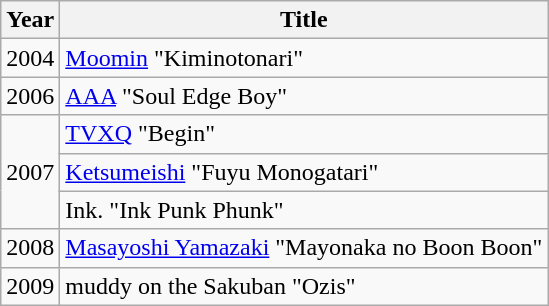<table class="wikitable">
<tr>
<th>Year</th>
<th>Title</th>
</tr>
<tr>
<td>2004</td>
<td><a href='#'>Moomin</a> "Kiminotonari"</td>
</tr>
<tr>
<td>2006</td>
<td><a href='#'>AAA</a> "Soul Edge Boy"</td>
</tr>
<tr>
<td rowspan="3">2007</td>
<td><a href='#'>TVXQ</a> "Begin"</td>
</tr>
<tr>
<td><a href='#'>Ketsumeishi</a> "Fuyu Monogatari"</td>
</tr>
<tr>
<td>Ink. "Ink Punk Phunk"</td>
</tr>
<tr>
<td>2008</td>
<td><a href='#'>Masayoshi Yamazaki</a> "Mayonaka no Boon Boon"</td>
</tr>
<tr>
<td>2009</td>
<td>muddy on the Sakuban "Ozis"</td>
</tr>
</table>
